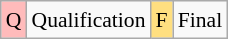<table class="wikitable" style="margin:0.5em auto; font-size:90%; line-height:1.25em;">
<tr>
<td bgcolor="#FFBBBB" align=center>Q</td>
<td>Qualification</td>
<td bgcolor="#FFDF80" align=center>F</td>
<td>Final</td>
</tr>
</table>
